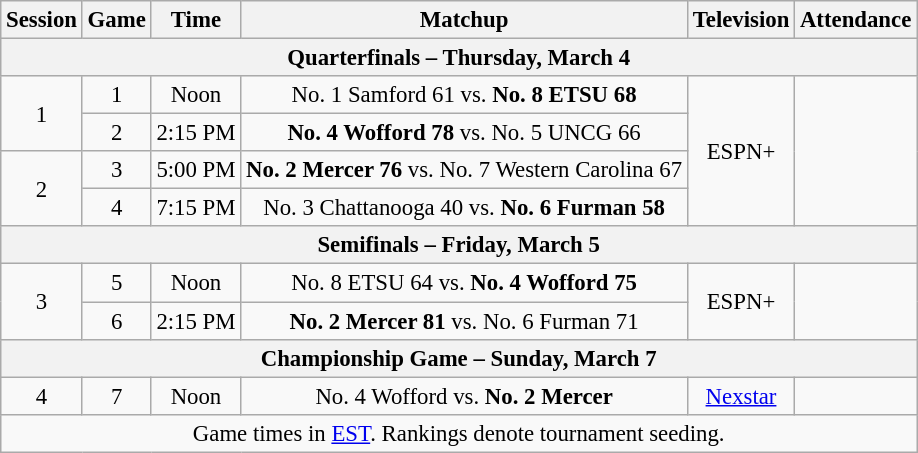<table class="wikitable" style="font-size: 95%; text-align:center">
<tr>
<th>Session</th>
<th>Game</th>
<th>Time</th>
<th>Matchup</th>
<th>Television</th>
<th>Attendance</th>
</tr>
<tr>
<th colspan=6>Quarterfinals – Thursday, March 4</th>
</tr>
<tr>
<td rowspan=2>1</td>
<td>1</td>
<td>Noon</td>
<td>No. 1 Samford 61 vs. <strong>No. 8 ETSU 68</strong></td>
<td rowspan=4>ESPN+</td>
<td rowspan=4></td>
</tr>
<tr>
<td>2</td>
<td>2:15 PM</td>
<td><strong>No. 4 Wofford 78</strong> vs. No. 5 UNCG 66</td>
</tr>
<tr>
<td rowspan=2>2</td>
<td>3</td>
<td>5:00 PM</td>
<td><strong>No. 2 Mercer 76</strong> vs. No. 7 Western Carolina 67</td>
</tr>
<tr>
<td>4</td>
<td>7:15 PM</td>
<td>No. 3 Chattanooga 40 vs. <strong>No. 6 Furman 58</strong></td>
</tr>
<tr>
<th colspan=7>Semifinals – Friday, March 5</th>
</tr>
<tr>
<td rowspan=2>3</td>
<td>5</td>
<td>Noon</td>
<td>No. 8 ETSU 64 vs. <strong>No. 4 Wofford 75</strong></td>
<td rowspan=2>ESPN+</td>
<td rowspan=2></td>
</tr>
<tr>
<td>6</td>
<td>2:15 PM</td>
<td><strong>No. 2 Mercer 81</strong> vs. No. 6 Furman 71</td>
</tr>
<tr>
<th colspan=7>Championship Game – Sunday, March 7</th>
</tr>
<tr>
<td>4</td>
<td>7</td>
<td>Noon</td>
<td>No. 4 Wofford vs. <strong>No. 2 Mercer</strong></td>
<td><a href='#'>Nexstar</a></td>
<td></td>
</tr>
<tr>
<td colspan=6>Game times in <a href='#'>EST</a>. Rankings denote tournament seeding.</td>
</tr>
</table>
